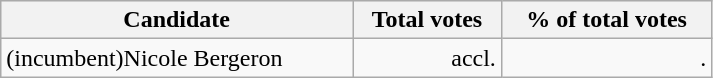<table style="width:475px;" class="wikitable">
<tr bgcolor="#EEEEEE">
<th align="left">Candidate</th>
<th align="right">Total votes</th>
<th align="right">% of total votes</th>
</tr>
<tr>
<td align="left">(incumbent)Nicole Bergeron</td>
<td align="right">accl.</td>
<td align="right">.</td>
</tr>
</table>
